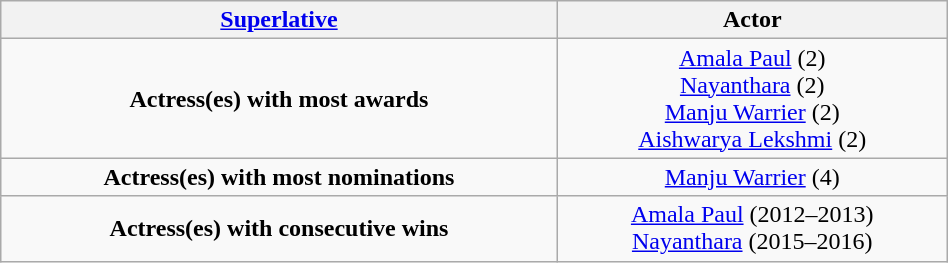<table class="wikitable" width=50%>
<tr>
<th><a href='#'>Superlative</a></th>
<th>Actor</th>
</tr>
<tr style="text-align:center">
<td><strong>Actress(es) with most awards</strong></td>
<td><a href='#'>Amala Paul</a> (2)<br><a href='#'>Nayanthara</a> (2)<br><a href='#'>Manju Warrier</a> (2)<br><a href='#'>Aishwarya Lekshmi</a> (2)</td>
</tr>
<tr style="text-align:center">
<td><strong>Actress(es) with most nominations</strong></td>
<td><a href='#'>Manju Warrier</a> (4)</td>
</tr>
<tr style="text-align:center">
<td><strong>Actress(es) with consecutive wins</strong></td>
<td><a href='#'>Amala Paul</a> (2012–2013)<br><a href='#'>Nayanthara</a> (2015–2016)</td>
</tr>
</table>
